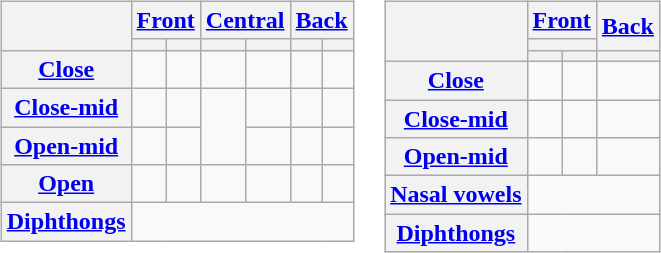<table>
<tr style="vertical-align: top;">
<td><br><table class="wikitable" style="text-align: center;">
<tr>
<th rowspan="2"></th>
<th colspan="2"><a href='#'>Front</a></th>
<th colspan="2"><a href='#'>Central</a></th>
<th colspan="2"><a href='#'>Back</a></th>
</tr>
<tr>
<th></th>
<th></th>
<th></th>
<th></th>
<th></th>
<th></th>
</tr>
<tr align="center">
<th><a href='#'>Close</a></th>
<td> </td>
<td> </td>
<td></td>
<td></td>
<td> </td>
<td> </td>
</tr>
<tr align="center">
<th><a href='#'>Close-mid</a></th>
<td> </td>
<td> </td>
<td rowspan="2"> </td>
<td></td>
<td></td>
<td></td>
</tr>
<tr align="center">
<th><a href='#'>Open-mid</a></th>
<td> </td>
<td> </td>
<td></td>
<td> </td>
<td> </td>
</tr>
<tr align="center">
<th><a href='#'>Open</a></th>
<td> </td>
<td></td>
<td></td>
<td> </td>
<td> </td>
<td> </td>
</tr>
<tr align="center">
<th><a href='#'>Diphthongs</a></th>
<td colspan="6">                 </td>
</tr>
</table>
</td>
<td valign="top"><br><table class="wikitable" style="text-align: center">
<tr>
<th rowspan="3"></th>
<th colspan="2"><a href='#'>Front</a></th>
<th rowspan="2"><a href='#'>Back</a></th>
</tr>
<tr>
<th colspan="2"></th>
</tr>
<tr>
<th></th>
<th></th>
<th></th>
</tr>
<tr align="center">
<th><a href='#'>Close</a></th>
<td> </td>
<td> </td>
<td></td>
</tr>
<tr align="center">
<th><a href='#'>Close-mid</a></th>
<td>  </td>
<td>  </td>
<td>  </td>
</tr>
<tr align="center">
<th><a href='#'>Open-mid</a></th>
<td>  </td>
<td>  </td>
<td></td>
</tr>
<tr align="center">
<th><a href='#'>Nasal vowels</a></th>
<td colspan="3">             </td>
</tr>
<tr align="center">
<th><a href='#'>Diphthongs</a></th>
<td colspan="3">     </td>
</tr>
</table>
</td>
</tr>
</table>
